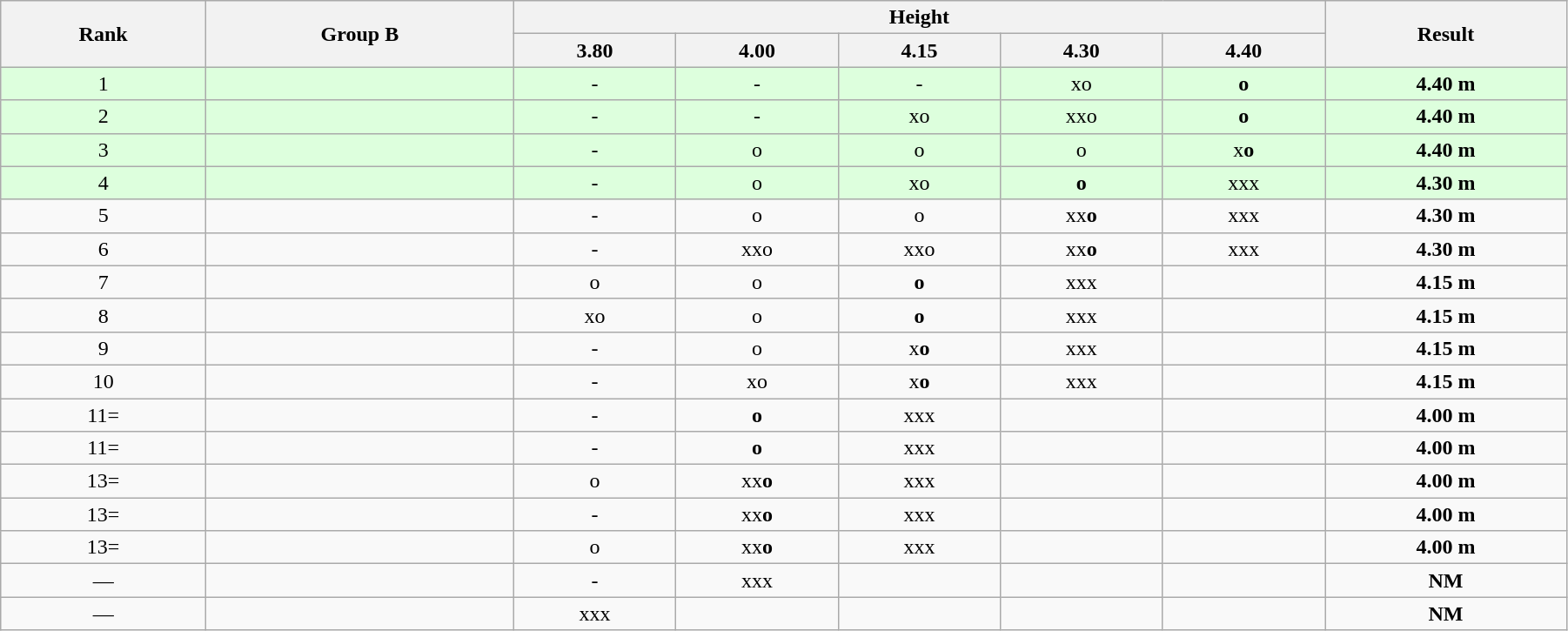<table class="wikitable" style=" text-align:center; " width="95%">
<tr>
<th rowspan="2">Rank</th>
<th rowspan="2">Group B</th>
<th colspan="5">Height</th>
<th rowspan="2">Result</th>
</tr>
<tr>
<th>3.80</th>
<th>4.00</th>
<th>4.15</th>
<th>4.30</th>
<th>4.40</th>
</tr>
<tr style="background:#ddffdd;">
<td>1</td>
<td align=left></td>
<td>-</td>
<td>-</td>
<td>-</td>
<td>xo</td>
<td><strong>o</strong></td>
<td><strong>4.40 m</strong></td>
</tr>
<tr style="background:#ddffdd;">
<td>2</td>
<td align=left></td>
<td>-</td>
<td>-</td>
<td>xo</td>
<td>xxo</td>
<td><strong>o</strong></td>
<td><strong>4.40 m</strong></td>
</tr>
<tr style="background:#ddffdd;">
<td>3</td>
<td align=left></td>
<td>-</td>
<td>o</td>
<td>o</td>
<td>o</td>
<td>x<strong>o</strong></td>
<td><strong>4.40 m</strong></td>
</tr>
<tr style="background:#ddffdd;">
<td>4</td>
<td align=left></td>
<td>-</td>
<td>o</td>
<td>xo</td>
<td><strong>o</strong></td>
<td>xxx</td>
<td><strong>4.30 m</strong></td>
</tr>
<tr>
<td>5</td>
<td align=left></td>
<td>-</td>
<td>o</td>
<td>o</td>
<td>xx<strong>o</strong></td>
<td>xxx</td>
<td><strong>4.30 m</strong></td>
</tr>
<tr>
<td>6</td>
<td align=left></td>
<td>-</td>
<td>xxo</td>
<td>xxo</td>
<td>xx<strong>o</strong></td>
<td>xxx</td>
<td><strong>4.30 m</strong></td>
</tr>
<tr>
<td>7</td>
<td align=left></td>
<td>o</td>
<td>o</td>
<td><strong>o</strong></td>
<td>xxx</td>
<td></td>
<td><strong>4.15 m</strong></td>
</tr>
<tr>
<td>8</td>
<td align=left></td>
<td>xo</td>
<td>o</td>
<td><strong>o</strong></td>
<td>xxx</td>
<td></td>
<td><strong>4.15 m</strong></td>
</tr>
<tr>
<td>9</td>
<td align=left></td>
<td>-</td>
<td>o</td>
<td>x<strong>o</strong></td>
<td>xxx</td>
<td></td>
<td><strong>4.15 m</strong></td>
</tr>
<tr>
<td>10</td>
<td align=left></td>
<td>-</td>
<td>xo</td>
<td>x<strong>o</strong></td>
<td>xxx</td>
<td></td>
<td><strong>4.15 m</strong></td>
</tr>
<tr>
<td>11=</td>
<td align=left></td>
<td>-</td>
<td><strong>o</strong></td>
<td>xxx</td>
<td></td>
<td></td>
<td><strong>4.00 m</strong></td>
</tr>
<tr>
<td>11=</td>
<td align=left></td>
<td>-</td>
<td><strong>o</strong></td>
<td>xxx</td>
<td></td>
<td></td>
<td><strong>4.00 m</strong></td>
</tr>
<tr>
<td>13=</td>
<td align=left></td>
<td>o</td>
<td>xx<strong>o</strong></td>
<td>xxx</td>
<td></td>
<td></td>
<td><strong>4.00 m</strong></td>
</tr>
<tr>
<td>13=</td>
<td align=left></td>
<td>-</td>
<td>xx<strong>o</strong></td>
<td>xxx</td>
<td></td>
<td></td>
<td><strong>4.00 m</strong></td>
</tr>
<tr>
<td>13=</td>
<td align=left></td>
<td>o</td>
<td>xx<strong>o</strong></td>
<td>xxx</td>
<td></td>
<td></td>
<td><strong>4.00 m</strong></td>
</tr>
<tr>
<td>—</td>
<td align=left></td>
<td>-</td>
<td>xxx</td>
<td></td>
<td></td>
<td></td>
<td><strong>NM</strong></td>
</tr>
<tr>
<td>—</td>
<td align=left></td>
<td>xxx</td>
<td></td>
<td></td>
<td></td>
<td></td>
<td><strong>NM</strong></td>
</tr>
</table>
